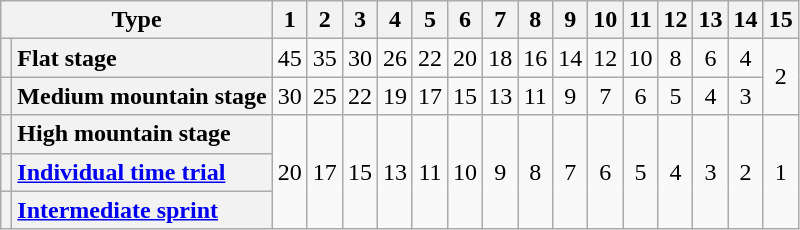<table class="wikitable plainrowheaders floatright" style="text-align: center;">
<tr>
<th scope="col" colspan="2">Type</th>
<th scope="col">1</th>
<th scope="col">2</th>
<th scope="col">3</th>
<th scope="col">4</th>
<th scope="col">5</th>
<th scope="col">6</th>
<th scope="col">7</th>
<th scope="col">8</th>
<th scope="col">9</th>
<th scope="col">10</th>
<th scope="col">11</th>
<th scope="col">12</th>
<th scope="col">13</th>
<th scope="col">14</th>
<th scope="col">15</th>
</tr>
<tr>
<th scope="row"></th>
<th scope="row" style="text-align:left;">Flat stage</th>
<td>45</td>
<td>35</td>
<td>30</td>
<td>26</td>
<td>22</td>
<td>20</td>
<td>18</td>
<td>16</td>
<td>14</td>
<td>12</td>
<td>10</td>
<td>8</td>
<td>6</td>
<td>4</td>
<td rowspan="2">2</td>
</tr>
<tr>
<th scope="row"></th>
<th scope="row" style="text-align:left;">Medium mountain stage</th>
<td>30</td>
<td>25</td>
<td>22</td>
<td>19</td>
<td>17</td>
<td>15</td>
<td>13</td>
<td>11</td>
<td>9</td>
<td>7</td>
<td>6</td>
<td>5</td>
<td>4</td>
<td>3</td>
</tr>
<tr>
<th scope="row"></th>
<th scope="row" style="text-align:left;">High mountain stage</th>
<td rowspan="3">20</td>
<td rowspan="3">17</td>
<td rowspan="3">15</td>
<td rowspan="3">13</td>
<td rowspan="3">11</td>
<td rowspan="3">10</td>
<td rowspan="3">9</td>
<td rowspan="3">8</td>
<td rowspan="3">7</td>
<td rowspan="3">6</td>
<td rowspan="3">5</td>
<td rowspan="3">4</td>
<td rowspan="3">3</td>
<td rowspan="3">2</td>
<td rowspan="3">1</td>
</tr>
<tr>
<th scope="row"></th>
<th scope="row" style="text-align:left;"><a href='#'>Individual time trial</a></th>
</tr>
<tr>
<th scope="row"></th>
<th scope="row" style="text-align:left;"><a href='#'>Intermediate sprint</a></th>
</tr>
</table>
